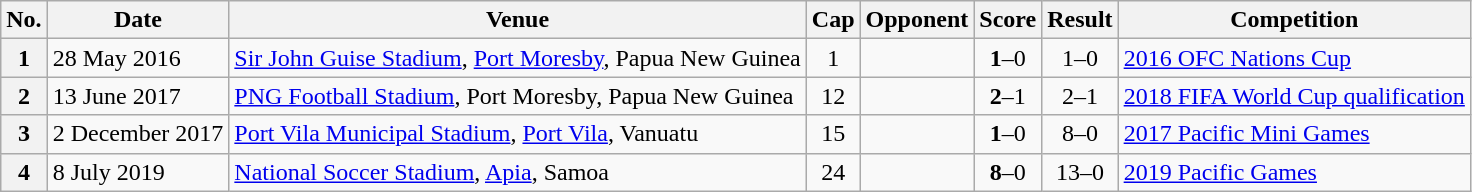<table class="wikitable sortable plainrowheaders">
<tr>
<th scope=col>No.</th>
<th scope=col data-sort-type=date>Date</th>
<th scope=col>Venue</th>
<th scope=col>Cap</th>
<th scope=col>Opponent</th>
<th scope=col>Score</th>
<th scope=col>Result</th>
<th scope=col>Competition</th>
</tr>
<tr>
<th scope=row>1</th>
<td>28 May 2016</td>
<td><a href='#'>Sir John Guise Stadium</a>, <a href='#'>Port Moresby</a>, Papua New Guinea</td>
<td align=center>1</td>
<td></td>
<td align=center><strong>1</strong>–0</td>
<td align=center>1–0</td>
<td><a href='#'>2016 OFC Nations Cup</a></td>
</tr>
<tr>
<th scope=row>2</th>
<td>13 June 2017</td>
<td><a href='#'>PNG Football Stadium</a>, Port Moresby, Papua New Guinea</td>
<td align=center>12</td>
<td></td>
<td align=center><strong>2</strong>–1</td>
<td align=center>2–1</td>
<td><a href='#'>2018 FIFA World Cup qualification</a></td>
</tr>
<tr>
<th scope=row>3</th>
<td>2 December 2017</td>
<td><a href='#'>Port Vila Municipal Stadium</a>, <a href='#'>Port Vila</a>, Vanuatu</td>
<td align=center>15</td>
<td></td>
<td align=center><strong>1</strong>–0</td>
<td align=center>8–0</td>
<td><a href='#'>2017 Pacific Mini Games</a></td>
</tr>
<tr>
<th scope=row>4</th>
<td>8 July 2019</td>
<td><a href='#'>National Soccer Stadium</a>, <a href='#'>Apia</a>, Samoa</td>
<td align=center>24</td>
<td></td>
<td align=center><strong>8</strong>–0</td>
<td align=center>13–0</td>
<td><a href='#'>2019 Pacific Games</a></td>
</tr>
</table>
